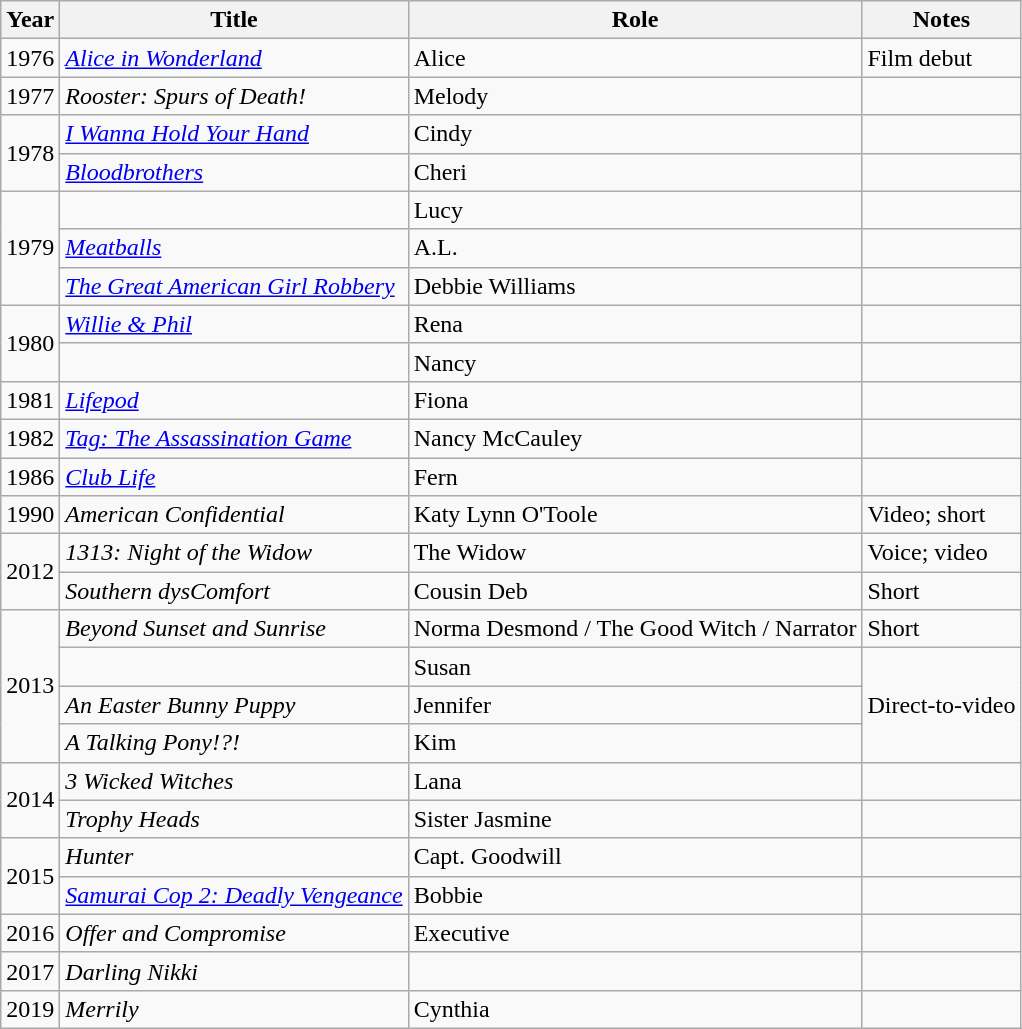<table class="wikitable sortable">
<tr>
<th>Year</th>
<th>Title</th>
<th>Role</th>
<th class="unsortable">Notes</th>
</tr>
<tr>
<td>1976</td>
<td><em><a href='#'>Alice in Wonderland</a></em></td>
<td>Alice</td>
<td>Film debut</td>
</tr>
<tr>
<td>1977</td>
<td><em>Rooster: Spurs of Death!</em></td>
<td>Melody</td>
<td></td>
</tr>
<tr>
<td rowspan=2>1978</td>
<td><em><a href='#'>I Wanna Hold Your Hand</a></em></td>
<td>Cindy</td>
<td></td>
</tr>
<tr>
<td><em><a href='#'>Bloodbrothers</a></em></td>
<td>Cheri</td>
<td></td>
</tr>
<tr>
<td rowspan=3>1979</td>
<td><em></em></td>
<td>Lucy</td>
<td></td>
</tr>
<tr>
<td><em><a href='#'>Meatballs</a></em></td>
<td>A.L.</td>
<td></td>
</tr>
<tr>
<td><em><a href='#'>The Great American Girl Robbery</a></em></td>
<td>Debbie Williams</td>
<td></td>
</tr>
<tr>
<td rowspan=2>1980</td>
<td><em><a href='#'>Willie & Phil</a></em></td>
<td>Rena</td>
<td></td>
</tr>
<tr>
<td><em></em></td>
<td>Nancy</td>
<td></td>
</tr>
<tr>
<td>1981</td>
<td><em><a href='#'>Lifepod</a></em></td>
<td>Fiona</td>
<td></td>
</tr>
<tr>
<td>1982</td>
<td><em><a href='#'>Tag: The Assassination Game</a></em></td>
<td>Nancy McCauley</td>
<td></td>
</tr>
<tr>
<td>1986</td>
<td><em><a href='#'>Club Life</a></em></td>
<td>Fern</td>
<td></td>
</tr>
<tr>
<td>1990</td>
<td><em>American Confidential</em></td>
<td>Katy Lynn O'Toole</td>
<td>Video; short</td>
</tr>
<tr>
<td rowspan=2>2012</td>
<td><em>1313: Night of the Widow</em></td>
<td>The Widow</td>
<td>Voice; video</td>
</tr>
<tr>
<td><em>Southern dysComfort</em></td>
<td>Cousin Deb</td>
<td>Short</td>
</tr>
<tr>
<td rowspan=4>2013</td>
<td><em>Beyond Sunset and Sunrise</em></td>
<td>Norma Desmond / The Good Witch / Narrator</td>
<td>Short</td>
</tr>
<tr>
<td><em></em></td>
<td>Susan</td>
<td rowspan=3>Direct-to-video</td>
</tr>
<tr>
<td><em>An Easter Bunny Puppy</em></td>
<td>Jennifer</td>
</tr>
<tr>
<td><em>A Talking Pony!?!</em></td>
<td>Kim</td>
</tr>
<tr>
<td rowspan=2>2014</td>
<td><em>3 Wicked Witches</em></td>
<td>Lana</td>
<td></td>
</tr>
<tr>
<td><em>Trophy Heads</em></td>
<td>Sister Jasmine</td>
<td></td>
</tr>
<tr>
<td rowspan=2>2015</td>
<td><em>Hunter</em></td>
<td>Capt. Goodwill</td>
<td></td>
</tr>
<tr>
<td><em><a href='#'>Samurai Cop 2: Deadly Vengeance</a></em></td>
<td>Bobbie</td>
<td></td>
</tr>
<tr>
<td>2016</td>
<td><em>Offer and Compromise</em></td>
<td>Executive</td>
<td></td>
</tr>
<tr>
<td>2017</td>
<td><em>Darling Nikki</em></td>
<td></td>
<td></td>
</tr>
<tr>
<td>2019</td>
<td><em>Merrily</em></td>
<td>Cynthia</td>
<td></td>
</tr>
</table>
